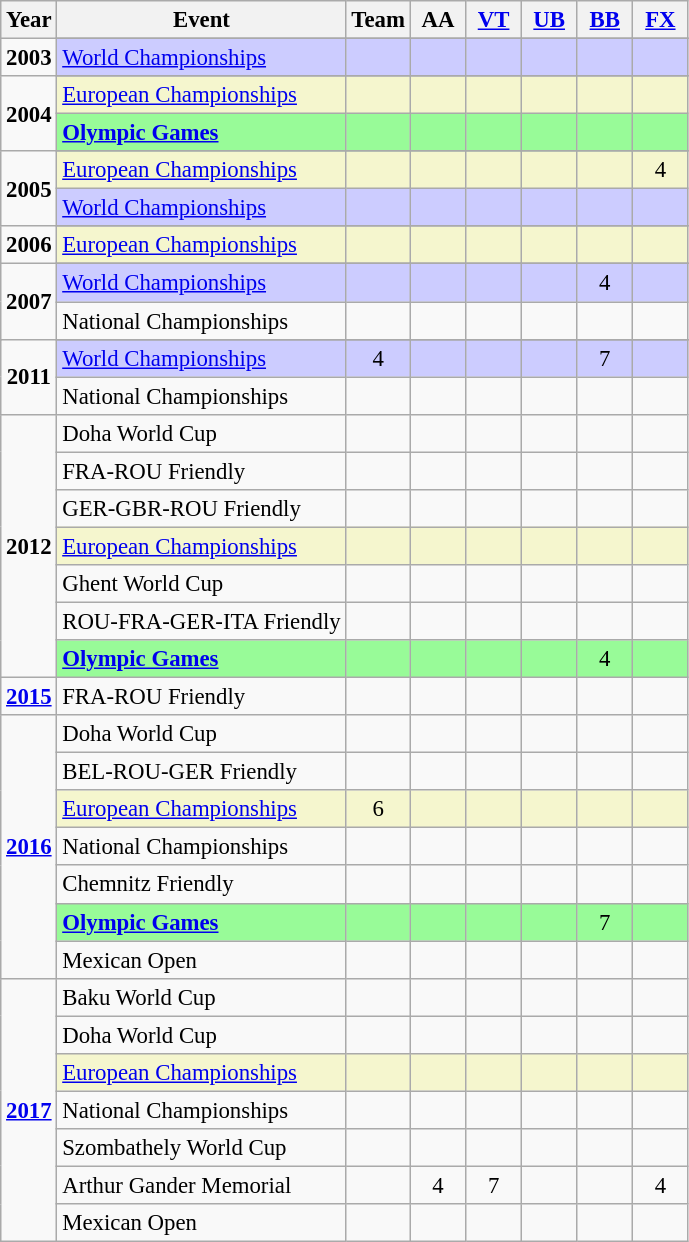<table class="wikitable" style="text-align:center; font-size:95%;">
<tr>
<th align=center>Year</th>
<th align=center>Event</th>
<th style="width:30px;">Team</th>
<th style="width:30px;">AA</th>
<th style="width:30px;"><a href='#'>VT</a></th>
<th style="width:30px;"><a href='#'>UB</a></th>
<th style="width:30px;"><a href='#'>BB</a></th>
<th style="width:30px;"><a href='#'>FX</a></th>
</tr>
<tr>
<td rowspan="2"><strong>2003</strong></td>
</tr>
<tr bgcolor=#CCCCFF>
<td align=left><a href='#'>World Championships</a></td>
<td></td>
<td></td>
<td></td>
<td></td>
<td></td>
<td></td>
</tr>
<tr>
<td rowspan="3"><strong>2004</strong></td>
</tr>
<tr bgcolor=#F5F6CE>
<td align=left><a href='#'>European Championships</a></td>
<td></td>
<td></td>
<td></td>
<td></td>
<td></td>
<td></td>
</tr>
<tr bgcolor=98FB98>
<td align=left><strong><a href='#'>Olympic Games</a></strong></td>
<td></td>
<td></td>
<td></td>
<td></td>
<td></td>
<td></td>
</tr>
<tr>
<td rowspan="3"><strong>2005</strong></td>
</tr>
<tr bgcolor=#F5F6CE>
<td align=left><a href='#'>European Championships</a></td>
<td></td>
<td></td>
<td></td>
<td></td>
<td></td>
<td>4</td>
</tr>
<tr bgcolor=#CCCCFF>
<td align=left><a href='#'>World Championships</a></td>
<td></td>
<td></td>
<td></td>
<td></td>
<td></td>
<td></td>
</tr>
<tr>
<td rowspan="2"><strong>2006</strong></td>
</tr>
<tr bgcolor=#F5F6CE>
<td align=left><a href='#'>European Championships</a></td>
<td></td>
<td></td>
<td></td>
<td></td>
<td></td>
<td></td>
</tr>
<tr>
<td rowspan="3"><strong>2007</strong></td>
</tr>
<tr bgcolor=#CCCCFF>
<td align=left><a href='#'>World Championships</a></td>
<td></td>
<td></td>
<td></td>
<td></td>
<td>4</td>
<td></td>
</tr>
<tr>
<td align=left>National Championships</td>
<td></td>
<td></td>
<td></td>
<td></td>
<td></td>
<td></td>
</tr>
<tr>
<td rowspan="3"><strong>2011</strong></td>
</tr>
<tr bgcolor=#CCCCFF>
<td align=left><a href='#'>World Championships</a></td>
<td>4</td>
<td></td>
<td></td>
<td></td>
<td>7</td>
<td></td>
</tr>
<tr>
<td align=left>National Championships</td>
<td></td>
<td></td>
<td></td>
<td></td>
<td></td>
<td></td>
</tr>
<tr>
<td rowspan="7"><strong>2012</strong></td>
<td align=left>Doha World Cup</td>
<td></td>
<td></td>
<td></td>
<td></td>
<td></td>
<td></td>
</tr>
<tr>
<td align=left>FRA-ROU Friendly</td>
<td></td>
<td></td>
<td></td>
<td></td>
<td></td>
<td></td>
</tr>
<tr>
<td align=left>GER-GBR-ROU Friendly</td>
<td></td>
<td></td>
<td></td>
<td></td>
<td></td>
<td></td>
</tr>
<tr bgcolor=#F5F6CE>
<td align=left><a href='#'>European Championships</a></td>
<td></td>
<td></td>
<td></td>
<td></td>
<td></td>
<td></td>
</tr>
<tr>
<td align=left>Ghent World Cup</td>
<td></td>
<td></td>
<td></td>
<td></td>
<td></td>
<td></td>
</tr>
<tr>
<td align=left>ROU-FRA-GER-ITA Friendly</td>
<td></td>
<td></td>
<td></td>
<td></td>
<td></td>
<td></td>
</tr>
<tr bgcolor=98FB98>
<td align=left><strong><a href='#'>Olympic Games</a></strong></td>
<td></td>
<td></td>
<td></td>
<td></td>
<td>4</td>
<td></td>
</tr>
<tr>
<td><strong><a href='#'>2015</a></strong></td>
<td align=left>FRA-ROU Friendly</td>
<td></td>
<td></td>
<td></td>
<td></td>
<td></td>
<td></td>
</tr>
<tr>
<td rowspan="7"><strong><a href='#'>2016</a></strong></td>
<td align=left>Doha World Cup</td>
<td></td>
<td></td>
<td></td>
<td></td>
<td></td>
<td></td>
</tr>
<tr>
<td align=left>BEL-ROU-GER Friendly</td>
<td></td>
<td></td>
<td></td>
<td></td>
<td></td>
<td></td>
</tr>
<tr bgcolor=#F5F6CE>
<td align=left><a href='#'>European Championships</a></td>
<td>6</td>
<td></td>
<td></td>
<td></td>
<td></td>
<td></td>
</tr>
<tr>
<td align=left>National Championships</td>
<td></td>
<td></td>
<td></td>
<td></td>
<td></td>
<td></td>
</tr>
<tr>
<td align=left>Chemnitz Friendly</td>
<td></td>
<td></td>
<td></td>
<td></td>
<td></td>
<td></td>
</tr>
<tr bgcolor=98FB98>
<td align=left><strong><a href='#'>Olympic Games</a></strong></td>
<td></td>
<td></td>
<td></td>
<td></td>
<td>7</td>
<td></td>
</tr>
<tr>
<td align=left>Mexican Open</td>
<td></td>
<td></td>
<td></td>
<td></td>
<td></td>
<td></td>
</tr>
<tr>
<td rowspan="7"><strong><a href='#'>2017</a></strong></td>
<td align=left>Baku World Cup</td>
<td></td>
<td></td>
<td></td>
<td></td>
<td></td>
<td></td>
</tr>
<tr>
<td align=left>Doha World Cup</td>
<td></td>
<td></td>
<td></td>
<td></td>
<td></td>
<td></td>
</tr>
<tr bgcolor=#F5F6CE>
<td align=left><a href='#'>European Championships</a></td>
<td></td>
<td></td>
<td></td>
<td></td>
<td></td>
<td></td>
</tr>
<tr>
<td align=left>National Championships</td>
<td></td>
<td></td>
<td></td>
<td></td>
<td></td>
<td></td>
</tr>
<tr>
<td align=left>Szombathely World Cup</td>
<td></td>
<td></td>
<td></td>
<td></td>
<td></td>
<td></td>
</tr>
<tr>
<td align=left>Arthur Gander Memorial</td>
<td></td>
<td>4</td>
<td>7</td>
<td></td>
<td></td>
<td>4</td>
</tr>
<tr>
<td align=left>Mexican Open</td>
<td></td>
<td></td>
<td></td>
<td></td>
<td></td>
<td></td>
</tr>
</table>
